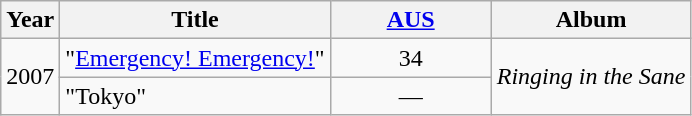<table class="wikitable">
<tr>
<th>Year</th>
<th>Title</th>
<th style="width:100px;"><a href='#'>AUS</a><br></th>
<th>Album</th>
</tr>
<tr>
<td rowspan="2">2007</td>
<td>"<a href='#'>Emergency! Emergency!</a>"</td>
<td style="text-align:center;">34</td>
<td rowspan="2"><em>Ringing in the Sane</em></td>
</tr>
<tr>
<td>"Tokyo"</td>
<td style="text-align:center;">—</td>
</tr>
</table>
